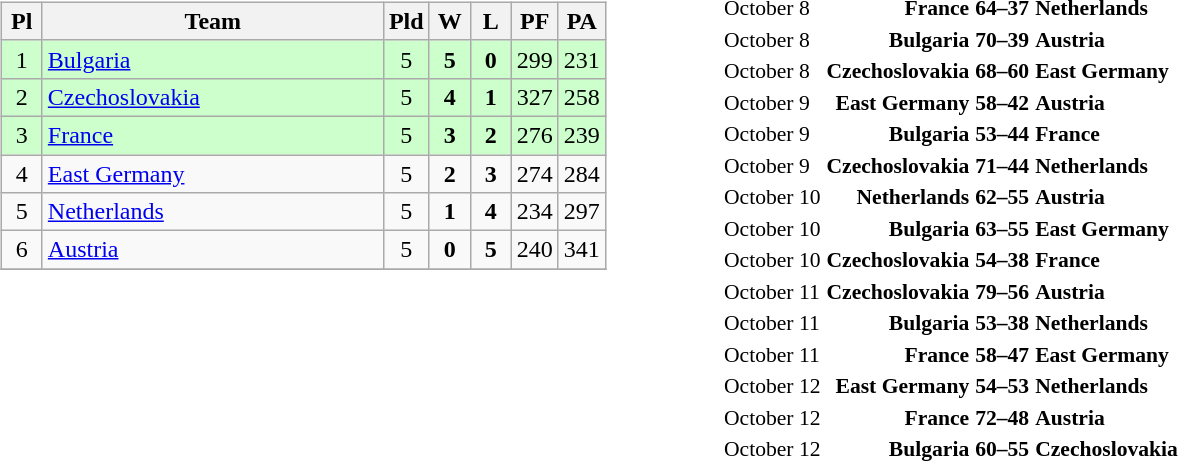<table>
<tr>
<td width="50%"><br><table class="wikitable" style="text-align: center;">
<tr>
<th width=20>Pl</th>
<th width=220>Team</th>
<th width=20>Pld</th>
<th width=20>W</th>
<th width=20>L</th>
<th width=20>PF</th>
<th width=20>PA</th>
</tr>
<tr bgcolor=ccffcc>
<td>1</td>
<td align="left"> <a href='#'>Bulgaria</a></td>
<td>5</td>
<td><strong>5</strong></td>
<td><strong>0</strong></td>
<td>299</td>
<td>231</td>
</tr>
<tr bgcolor=ccffcc>
<td>2</td>
<td align="left"> <a href='#'>Czechoslovakia</a></td>
<td>5</td>
<td><strong>4</strong></td>
<td><strong>1</strong></td>
<td>327</td>
<td>258</td>
</tr>
<tr bgcolor=ccffcc>
<td>3</td>
<td align="left"> <a href='#'>France</a></td>
<td>5</td>
<td><strong>3</strong></td>
<td><strong>2</strong></td>
<td>276</td>
<td>239</td>
</tr>
<tr>
<td>4</td>
<td align="left"> <a href='#'>East Germany</a></td>
<td>5</td>
<td><strong>2</strong></td>
<td><strong>3</strong></td>
<td>274</td>
<td>284</td>
</tr>
<tr>
<td>5</td>
<td align="left"> <a href='#'>Netherlands</a></td>
<td>5</td>
<td><strong>1</strong></td>
<td><strong>4</strong></td>
<td>234</td>
<td>297</td>
</tr>
<tr>
<td>6</td>
<td align="left"> <a href='#'>Austria</a></td>
<td>5</td>
<td><strong>0</strong></td>
<td><strong>5</strong></td>
<td>240</td>
<td>341</td>
</tr>
<tr>
</tr>
</table>
<br>
<br>
<br>
<br>
<br>
<br>
<br></td>
<td><br><table style="font-size:90%; margin: 0 auto;">
<tr>
<td>October 8</td>
<td align="right"><strong>France</strong> </td>
<td align="center"><strong>64–37</strong></td>
<td><strong> Netherlands</strong></td>
</tr>
<tr>
<td>October 8</td>
<td align="right"><strong>Bulgaria</strong> </td>
<td align="center"><strong>70–39</strong></td>
<td><strong> Austria</strong></td>
</tr>
<tr>
<td>October 8</td>
<td align="right"><strong>Czechoslovakia</strong> </td>
<td align="center"><strong>68–60</strong></td>
<td><strong> East Germany</strong></td>
</tr>
<tr>
<td>October 9</td>
<td align="right"><strong>East Germany</strong> </td>
<td align="center"><strong>58–42</strong></td>
<td><strong> Austria</strong></td>
</tr>
<tr>
<td>October 9</td>
<td align="right"><strong>Bulgaria</strong> </td>
<td align="center"><strong>53–44</strong></td>
<td><strong> France</strong></td>
</tr>
<tr>
<td>October 9</td>
<td align="right"><strong>Czechoslovakia</strong> </td>
<td align="center"><strong>71–44</strong></td>
<td><strong> Netherlands</strong></td>
</tr>
<tr>
<td>October 10</td>
<td align="right"><strong>Netherlands</strong> </td>
<td align="center"><strong>62–55</strong></td>
<td><strong> Austria</strong></td>
</tr>
<tr>
<td>October 10</td>
<td align="right"><strong>Bulgaria</strong> </td>
<td align="center"><strong>63–55</strong></td>
<td><strong> East Germany</strong></td>
</tr>
<tr>
<td>October 10</td>
<td align="right"><strong>Czechoslovakia</strong> </td>
<td align="center"><strong>54–38</strong></td>
<td><strong> France</strong></td>
</tr>
<tr>
<td>October 11</td>
<td align="right"><strong>Czechoslovakia</strong> </td>
<td align="center"><strong>79–56</strong></td>
<td><strong> Austria</strong></td>
</tr>
<tr>
<td>October 11</td>
<td align="right"><strong>Bulgaria</strong> </td>
<td align="center"><strong>53–38</strong></td>
<td><strong> Netherlands</strong></td>
</tr>
<tr>
<td>October 11</td>
<td align="right"><strong>France</strong> </td>
<td align="center"><strong>58–47</strong></td>
<td><strong> East Germany</strong></td>
</tr>
<tr>
<td>October 12</td>
<td align="right"><strong>East Germany</strong> </td>
<td align="center"><strong>54–53</strong></td>
<td><strong> Netherlands</strong></td>
</tr>
<tr>
<td>October 12</td>
<td align="right"><strong>France</strong> </td>
<td align="center"><strong>72–48</strong></td>
<td><strong> Austria</strong></td>
</tr>
<tr>
<td>October 12</td>
<td align="right"><strong>Bulgaria</strong> </td>
<td align="center"><strong>60–55</strong></td>
<td><strong> Czechoslovakia</strong></td>
</tr>
<tr>
</tr>
</table>
</td>
</tr>
</table>
